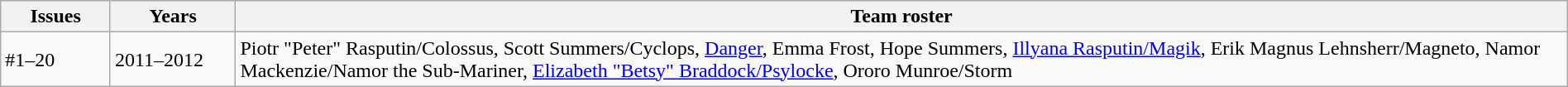<table class="wikitable" width="100%">
<tr>
<th scope="col" width="7%">Issues</th>
<th scope="col" width="8%">Years</th>
<th scope="col" width="85%">Team roster</th>
</tr>
<tr>
<td>#1–20</td>
<td>2011–2012</td>
<td>Piotr "Peter" Rasputin/Colossus, Scott Summers/Cyclops, <a href='#'>Danger</a>, Emma Frost, Hope Summers, <a href='#'>Illyana Rasputin/Magik</a>, Erik Magnus Lehnsherr/Magneto, Namor Mackenzie/Namor the Sub-Mariner, <a href='#'>Elizabeth "Betsy" Braddock/Psylocke</a>, Ororo Munroe/Storm</td>
</tr>
</table>
